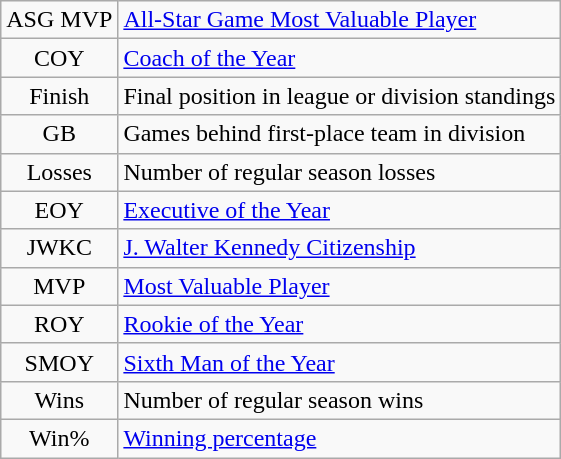<table class="wikitable">
<tr>
<td align=center>ASG MVP</td>
<td><a href='#'>All-Star Game Most Valuable Player</a></td>
</tr>
<tr>
<td align=center>COY</td>
<td><a href='#'>Coach of the Year</a></td>
</tr>
<tr>
<td align=center>Finish</td>
<td>Final position in league or division standings</td>
</tr>
<tr>
<td align=center>GB</td>
<td>Games behind first-place team in division</td>
</tr>
<tr>
<td align=center>Losses</td>
<td>Number of regular season losses</td>
</tr>
<tr>
<td align=center>EOY</td>
<td><a href='#'>Executive of the Year</a></td>
</tr>
<tr>
<td align=center>JWKC</td>
<td><a href='#'>J. Walter Kennedy Citizenship</a></td>
</tr>
<tr>
<td align=center>MVP</td>
<td><a href='#'>Most Valuable Player</a></td>
</tr>
<tr>
<td align=center>ROY</td>
<td><a href='#'>Rookie of the Year</a></td>
</tr>
<tr>
<td align=center>SMOY</td>
<td><a href='#'>Sixth Man of the Year</a></td>
</tr>
<tr>
<td align=center>Wins</td>
<td>Number of regular season wins</td>
</tr>
<tr>
<td align=center>Win%</td>
<td><a href='#'>Winning percentage</a></td>
</tr>
</table>
